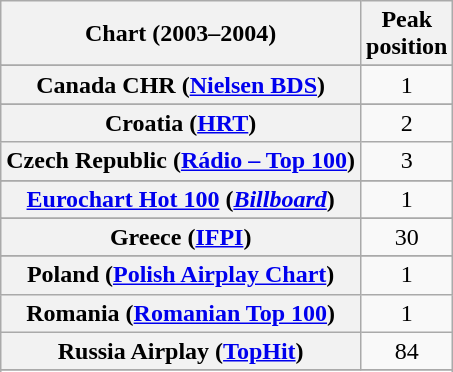<table class="wikitable sortable plainrowheaders" style="text-align:center">
<tr>
<th>Chart (2003–2004)</th>
<th>Peak<br>position</th>
</tr>
<tr>
</tr>
<tr>
</tr>
<tr>
</tr>
<tr>
</tr>
<tr>
</tr>
<tr>
<th scope="row">Canada CHR (<a href='#'>Nielsen BDS</a>)</th>
<td>1</td>
</tr>
<tr>
</tr>
<tr>
<th scope="row">Croatia (<a href='#'>HRT</a>)</th>
<td>2</td>
</tr>
<tr>
<th scope="row">Czech Republic (<a href='#'>Rádio – Top 100</a>)</th>
<td>3</td>
</tr>
<tr>
</tr>
<tr>
<th scope="row"><a href='#'>Eurochart Hot 100</a> (<em><a href='#'>Billboard</a></em>)</th>
<td>1</td>
</tr>
<tr>
</tr>
<tr>
</tr>
<tr>
<th scope="row">Greece (<a href='#'>IFPI</a>)</th>
<td>30</td>
</tr>
<tr>
</tr>
<tr>
</tr>
<tr>
</tr>
<tr>
</tr>
<tr>
</tr>
<tr>
</tr>
<tr>
</tr>
<tr>
</tr>
<tr>
</tr>
<tr>
<th scope="row">Poland (<a href='#'>Polish Airplay Chart</a>)</th>
<td>1</td>
</tr>
<tr>
<th scope="row">Romania (<a href='#'>Romanian Top 100</a>)</th>
<td>1</td>
</tr>
<tr>
<th scope="row">Russia Airplay (<a href='#'>TopHit</a>)</th>
<td>84</td>
</tr>
<tr>
</tr>
<tr>
</tr>
<tr>
</tr>
<tr>
</tr>
<tr>
</tr>
<tr>
</tr>
<tr>
</tr>
<tr>
</tr>
<tr>
</tr>
<tr>
</tr>
<tr>
</tr>
<tr>
</tr>
<tr>
</tr>
<tr>
</tr>
</table>
